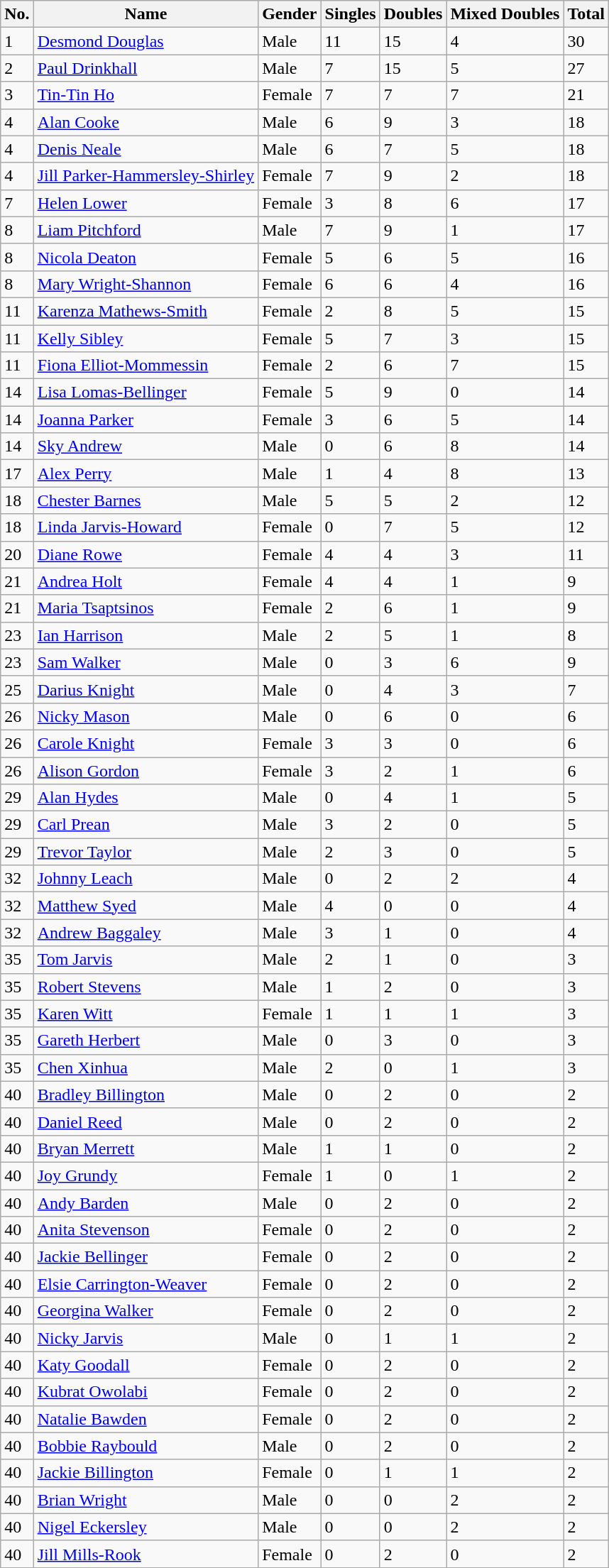<table class="wikitable collapsible collapsed">
<tr>
<th>No.</th>
<th>Name</th>
<th>Gender</th>
<th>Singles</th>
<th>Doubles</th>
<th>Mixed Doubles</th>
<th>Total</th>
</tr>
<tr>
<td>1</td>
<td><a href='#'>Desmond Douglas</a></td>
<td>Male</td>
<td>11</td>
<td>15</td>
<td>4</td>
<td>30</td>
</tr>
<tr>
<td>2</td>
<td><a href='#'>Paul Drinkhall</a></td>
<td>Male</td>
<td>7</td>
<td>15</td>
<td>5</td>
<td>27</td>
</tr>
<tr>
<td>3</td>
<td><a href='#'>Tin-Tin Ho</a></td>
<td>Female</td>
<td>7</td>
<td>7</td>
<td>7</td>
<td>21</td>
</tr>
<tr>
<td>4</td>
<td><a href='#'>Alan Cooke</a></td>
<td>Male</td>
<td>6</td>
<td>9</td>
<td>3</td>
<td>18</td>
</tr>
<tr>
<td>4</td>
<td><a href='#'>Denis Neale</a></td>
<td>Male</td>
<td>6</td>
<td>7</td>
<td>5</td>
<td>18</td>
</tr>
<tr>
<td>4</td>
<td><a href='#'>Jill Parker-Hammersley-Shirley</a></td>
<td>Female</td>
<td>7</td>
<td>9</td>
<td>2</td>
<td>18</td>
</tr>
<tr>
<td>7</td>
<td><a href='#'>Helen Lower</a></td>
<td>Female</td>
<td>3</td>
<td>8</td>
<td>6</td>
<td>17</td>
</tr>
<tr>
<td>8</td>
<td><a href='#'>Liam Pitchford</a></td>
<td>Male</td>
<td>7</td>
<td>9</td>
<td>1</td>
<td>17</td>
</tr>
<tr>
<td>8</td>
<td><a href='#'>Nicola Deaton</a></td>
<td>Female</td>
<td>5</td>
<td>6</td>
<td>5</td>
<td>16</td>
</tr>
<tr>
<td>8</td>
<td><a href='#'>Mary Wright-Shannon</a></td>
<td>Female</td>
<td>6</td>
<td>6</td>
<td>4</td>
<td>16</td>
</tr>
<tr>
<td>11</td>
<td><a href='#'>Karenza Mathews-Smith</a></td>
<td>Female</td>
<td>2</td>
<td>8</td>
<td>5</td>
<td>15</td>
</tr>
<tr>
<td>11</td>
<td><a href='#'>Kelly Sibley</a></td>
<td>Female</td>
<td>5</td>
<td>7</td>
<td>3</td>
<td>15</td>
</tr>
<tr>
<td>11</td>
<td><a href='#'>Fiona Elliot-Mommessin</a></td>
<td>Female</td>
<td>2</td>
<td>6</td>
<td>7</td>
<td>15</td>
</tr>
<tr>
<td>14</td>
<td><a href='#'>Lisa Lomas-Bellinger</a></td>
<td>Female</td>
<td>5</td>
<td>9</td>
<td>0</td>
<td>14</td>
</tr>
<tr>
<td>14</td>
<td><a href='#'>Joanna Parker</a></td>
<td>Female</td>
<td>3</td>
<td>6</td>
<td>5</td>
<td>14</td>
</tr>
<tr>
<td>14</td>
<td><a href='#'>Sky Andrew</a></td>
<td>Male</td>
<td>0</td>
<td>6</td>
<td>8</td>
<td>14</td>
</tr>
<tr>
<td>17</td>
<td><a href='#'>Alex Perry</a></td>
<td>Male</td>
<td>1</td>
<td>4</td>
<td>8</td>
<td>13</td>
</tr>
<tr>
<td>18</td>
<td><a href='#'>Chester Barnes</a></td>
<td>Male</td>
<td>5</td>
<td>5</td>
<td>2</td>
<td>12</td>
</tr>
<tr>
<td>18</td>
<td><a href='#'>Linda Jarvis-Howard</a></td>
<td>Female</td>
<td>0</td>
<td>7</td>
<td>5</td>
<td>12</td>
</tr>
<tr>
<td>20</td>
<td><a href='#'>Diane Rowe</a></td>
<td>Female</td>
<td>4</td>
<td>4</td>
<td>3</td>
<td>11</td>
</tr>
<tr>
<td>21</td>
<td><a href='#'>Andrea Holt</a></td>
<td>Female</td>
<td>4</td>
<td>4</td>
<td>1</td>
<td>9</td>
</tr>
<tr>
<td>21</td>
<td><a href='#'>Maria Tsaptsinos</a></td>
<td>Female</td>
<td>2</td>
<td>6</td>
<td>1</td>
<td>9</td>
</tr>
<tr>
<td>23</td>
<td><a href='#'>Ian Harrison</a></td>
<td>Male</td>
<td>2</td>
<td>5</td>
<td>1</td>
<td>8</td>
</tr>
<tr>
<td>23</td>
<td><a href='#'>Sam Walker</a></td>
<td>Male</td>
<td>0</td>
<td>3</td>
<td>6</td>
<td>9</td>
</tr>
<tr>
<td>25</td>
<td><a href='#'>Darius Knight</a></td>
<td>Male</td>
<td>0</td>
<td>4</td>
<td>3</td>
<td>7</td>
</tr>
<tr>
<td>26</td>
<td><a href='#'>Nicky Mason</a></td>
<td>Male</td>
<td>0</td>
<td>6</td>
<td>0</td>
<td>6</td>
</tr>
<tr>
<td>26</td>
<td><a href='#'>Carole Knight</a></td>
<td>Female</td>
<td>3</td>
<td>3</td>
<td>0</td>
<td>6</td>
</tr>
<tr>
<td>26</td>
<td><a href='#'>Alison Gordon</a></td>
<td>Female</td>
<td>3</td>
<td>2</td>
<td>1</td>
<td>6</td>
</tr>
<tr>
<td>29</td>
<td><a href='#'>Alan Hydes</a></td>
<td>Male</td>
<td>0</td>
<td>4</td>
<td>1</td>
<td>5</td>
</tr>
<tr>
<td>29</td>
<td><a href='#'>Carl Prean</a></td>
<td>Male</td>
<td>3</td>
<td>2</td>
<td>0</td>
<td>5</td>
</tr>
<tr>
<td>29</td>
<td><a href='#'>Trevor Taylor</a></td>
<td>Male</td>
<td>2</td>
<td>3</td>
<td>0</td>
<td>5</td>
</tr>
<tr>
<td>32</td>
<td><a href='#'>Johnny Leach</a></td>
<td>Male</td>
<td>0</td>
<td>2</td>
<td>2</td>
<td>4</td>
</tr>
<tr>
<td>32</td>
<td><a href='#'>Matthew Syed</a></td>
<td>Male</td>
<td>4</td>
<td>0</td>
<td>0</td>
<td>4</td>
</tr>
<tr>
<td>32</td>
<td><a href='#'>Andrew Baggaley</a></td>
<td>Male</td>
<td>3</td>
<td>1</td>
<td>0</td>
<td>4</td>
</tr>
<tr>
<td>35</td>
<td><a href='#'>Tom Jarvis</a></td>
<td>Male</td>
<td>2</td>
<td>1</td>
<td>0</td>
<td>3</td>
</tr>
<tr>
<td>35</td>
<td><a href='#'>Robert Stevens</a></td>
<td>Male</td>
<td>1</td>
<td>2</td>
<td>0</td>
<td>3</td>
</tr>
<tr>
<td>35</td>
<td><a href='#'>Karen Witt</a></td>
<td>Female</td>
<td>1</td>
<td>1</td>
<td>1</td>
<td>3</td>
</tr>
<tr>
<td>35</td>
<td><a href='#'>Gareth Herbert</a></td>
<td>Male</td>
<td>0</td>
<td>3</td>
<td>0</td>
<td>3</td>
</tr>
<tr>
<td>35</td>
<td><a href='#'>Chen Xinhua</a></td>
<td>Male</td>
<td>2</td>
<td>0</td>
<td>1</td>
<td>3</td>
</tr>
<tr>
<td>40</td>
<td><a href='#'>Bradley Billington</a></td>
<td>Male</td>
<td>0</td>
<td>2</td>
<td>0</td>
<td>2</td>
</tr>
<tr>
<td>40</td>
<td><a href='#'>Daniel Reed</a></td>
<td>Male</td>
<td>0</td>
<td>2</td>
<td>0</td>
<td>2</td>
</tr>
<tr>
<td>40</td>
<td><a href='#'>Bryan Merrett</a></td>
<td>Male</td>
<td>1</td>
<td>1</td>
<td>0</td>
<td>2</td>
</tr>
<tr>
<td>40</td>
<td><a href='#'>Joy Grundy</a></td>
<td>Female</td>
<td>1</td>
<td>0</td>
<td>1</td>
<td>2</td>
</tr>
<tr>
<td>40</td>
<td><a href='#'>Andy Barden</a></td>
<td>Male</td>
<td>0</td>
<td>2</td>
<td>0</td>
<td>2</td>
</tr>
<tr>
<td>40</td>
<td><a href='#'>Anita Stevenson</a></td>
<td>Female</td>
<td>0</td>
<td>2</td>
<td>0</td>
<td>2</td>
</tr>
<tr>
<td>40</td>
<td><a href='#'>Jackie Bellinger</a></td>
<td>Female</td>
<td>0</td>
<td>2</td>
<td>0</td>
<td>2</td>
</tr>
<tr>
<td>40</td>
<td><a href='#'>Elsie Carrington-Weaver</a></td>
<td>Female</td>
<td>0</td>
<td>2</td>
<td>0</td>
<td>2</td>
</tr>
<tr>
<td>40</td>
<td><a href='#'>Georgina Walker</a></td>
<td>Female</td>
<td>0</td>
<td>2</td>
<td>0</td>
<td>2</td>
</tr>
<tr>
<td>40</td>
<td><a href='#'>Nicky Jarvis</a></td>
<td>Male</td>
<td>0</td>
<td>1</td>
<td>1</td>
<td>2</td>
</tr>
<tr>
<td>40</td>
<td><a href='#'>Katy Goodall</a></td>
<td>Female</td>
<td>0</td>
<td>2</td>
<td>0</td>
<td>2</td>
</tr>
<tr>
<td>40</td>
<td><a href='#'>Kubrat Owolabi</a></td>
<td>Female</td>
<td>0</td>
<td>2</td>
<td>0</td>
<td>2</td>
</tr>
<tr>
<td>40</td>
<td><a href='#'>Natalie Bawden</a></td>
<td>Female</td>
<td>0</td>
<td>2</td>
<td>0</td>
<td>2</td>
</tr>
<tr>
<td>40</td>
<td><a href='#'>Bobbie Raybould</a></td>
<td>Male</td>
<td>0</td>
<td>2</td>
<td>0</td>
<td>2</td>
</tr>
<tr>
<td>40</td>
<td><a href='#'>Jackie Billington</a></td>
<td>Female</td>
<td>0</td>
<td>1</td>
<td>1</td>
<td>2</td>
</tr>
<tr>
<td>40</td>
<td><a href='#'>Brian Wright</a></td>
<td>Male</td>
<td>0</td>
<td>0</td>
<td>2</td>
<td>2</td>
</tr>
<tr>
<td>40</td>
<td><a href='#'>Nigel Eckersley</a></td>
<td>Male</td>
<td>0</td>
<td>0</td>
<td>2</td>
<td>2</td>
</tr>
<tr>
<td>40</td>
<td><a href='#'>Jill Mills-Rook</a></td>
<td>Female</td>
<td>0</td>
<td>2</td>
<td>0</td>
<td>2</td>
</tr>
</table>
